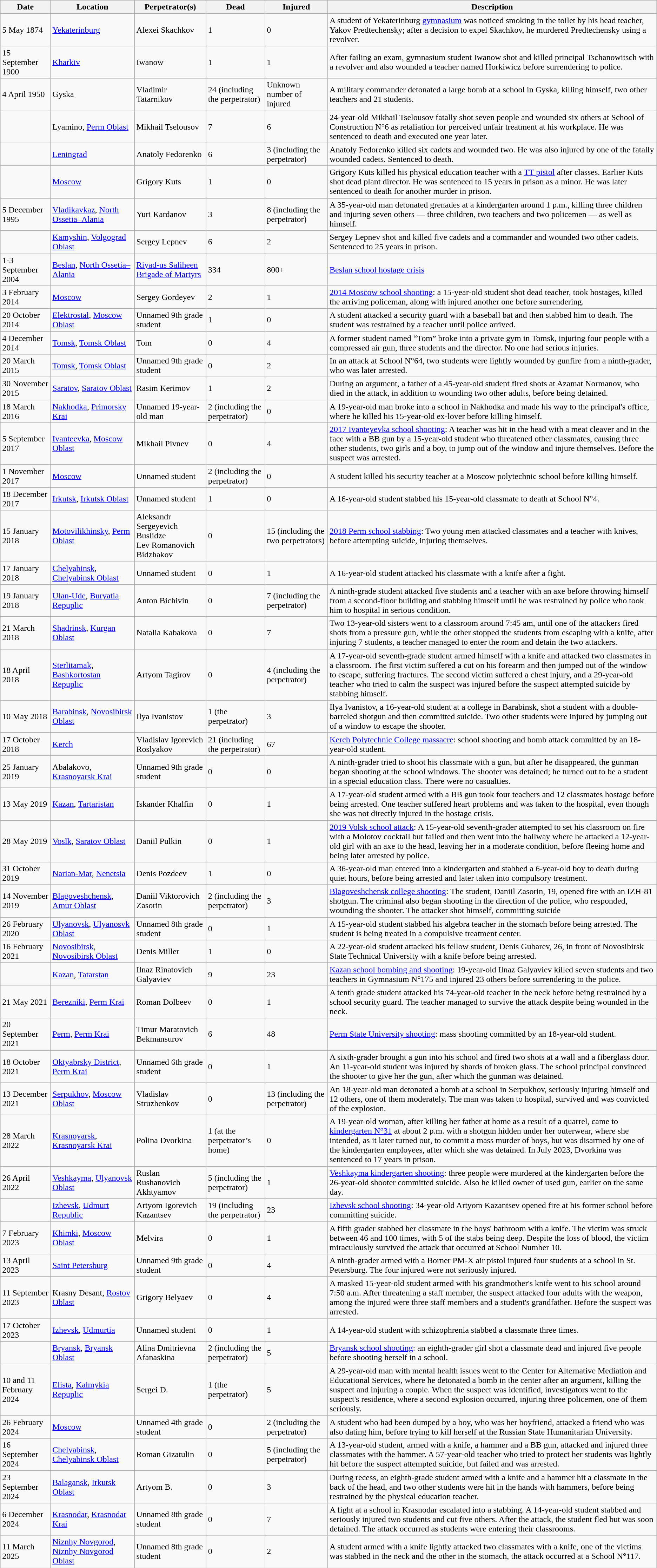<table class="wikitable sortable">
<tr>
<th>Date</th>
<th>Location</th>
<th style="with:100px">Perpetrator(s)</th>
<th>Dead</th>
<th>Injured</th>
<th>Description</th>
</tr>
<tr>
<td>5 May 1874</td>
<td><a href='#'>Yekaterinburg</a></td>
<td>Alexei Skachkov</td>
<td>1</td>
<td>0</td>
<td>A student of Yekaterinburg <a href='#'>gymnasium</a> was noticed smoking in the toilet by his head teacher, Yakov Predtechensky; after a decision to expel Skachkov, he murdered Predtechensky using a revolver.</td>
</tr>
<tr>
<td>15 September 1900</td>
<td><a href='#'>Kharkiv</a></td>
<td>Iwanow</td>
<td>1</td>
<td>1</td>
<td>After failing an exam, gymnasium student Iwanow shot and killed principal Tschanowitsch with a revolver and also wounded a teacher named Horkiwicz before surrendering to police.</td>
</tr>
<tr>
<td>4 April 1950</td>
<td>Gyska</td>
<td>Vladimir Tatarnikov</td>
<td>24 (including the perpetrator)</td>
<td>Unknown number of injured</td>
<td>A military commander detonated a large bomb at a school in Gyska, killing himself, two other teachers and 21 students.</td>
</tr>
<tr>
<td></td>
<td>Lyamino, <a href='#'>Perm Oblast</a></td>
<td>Mikhail Tselousov</td>
<td>7</td>
<td>6</td>
<td>24-year-old Mikhail Tselousov fatally shot seven people and wounded six others at School of Construction N°6 as retaliation for perceived unfair treatment at his workplace. He was sentenced to death and executed one year later.</td>
</tr>
<tr>
<td></td>
<td><a href='#'>Leningrad</a></td>
<td>Anatoly Fedorenko</td>
<td>6</td>
<td>3 (including the perpetrator)</td>
<td>Anatoly Fedorenko killed six cadets and wounded two. He was also injured by one of the fatally wounded cadets. Sentenced to death.</td>
</tr>
<tr>
<td></td>
<td><a href='#'>Moscow</a></td>
<td>Grigory Kuts</td>
<td>1</td>
<td>0</td>
<td>Grigory Kuts killed his physical education teacher with a <a href='#'>TT pistol</a> after classes. Earlier Kuts shot dead plant director. He was sentenced to 15 years in prison as a minor. He was later sentenced to death for another murder in prison.</td>
</tr>
<tr>
<td>5 December 1995</td>
<td><a href='#'>Vladikavkaz</a>, <a href='#'>North Ossetia–Alania</a></td>
<td>Yuri Kardanov</td>
<td>3</td>
<td>8 (including the perpetrator)</td>
<td>A 35-year-old man detonated grenades at a kindergarten around 1 p.m., killing three children and injuring seven others — three children, two teachers and two policemen — as well as himself.</td>
</tr>
<tr>
<td></td>
<td><a href='#'>Kamyshin</a>, <a href='#'>Volgograd Oblast</a></td>
<td>Sergey Lepnev</td>
<td>6</td>
<td>2</td>
<td>Sergey Lepnev shot and killed five cadets and a commander and wounded two other cadets. Sentenced to 25 years in prison.</td>
</tr>
<tr>
<td>1-3 September 2004</td>
<td><a href='#'>Beslan</a>, <a href='#'>North Ossetia–Alania</a></td>
<td><a href='#'>Riyad-us Saliheen Brigade of Martyrs</a></td>
<td>334</td>
<td>800+</td>
<td><a href='#'>Beslan school hostage crisis</a></td>
</tr>
<tr>
<td>3 February 2014</td>
<td><a href='#'>Moscow</a></td>
<td>Sergey Gordeyev</td>
<td>2</td>
<td>1</td>
<td><a href='#'>2014 Moscow school shooting</a>: a 15-year-old student shot dead teacher, took hostages, killed the arriving policeman, along with injured another one before surrendering.</td>
</tr>
<tr>
<td>20 October 2014</td>
<td><a href='#'>Elektrostal</a>, <a href='#'>Moscow Oblast</a></td>
<td>Unnamed 9th grade student</td>
<td>1</td>
<td>0</td>
<td>A student attacked a security guard with a baseball bat and then stabbed him to death. The student was restrained by a teacher until police arrived.</td>
</tr>
<tr>
<td>4 December 2014</td>
<td><a href='#'>Tomsk</a>, <a href='#'>Tomsk Oblast</a></td>
<td>Tom</td>
<td>0</td>
<td>4</td>
<td>A former student named “Tom” broke into a private gym in Tomsk, injuring four people with a compressed air gun, three students and the director. No one had serious injuries.</td>
</tr>
<tr>
<td>20 March 2015</td>
<td><a href='#'>Tomsk</a>, <a href='#'>Tomsk Oblast</a></td>
<td>Unnamed 9th grade student</td>
<td>0</td>
<td>2</td>
<td>In an attack at School N°64, two students were lightly wounded by gunfire from a ninth-grader, who was later arrested.</td>
</tr>
<tr>
<td>30 November 2015</td>
<td><a href='#'>Saratov</a>, <a href='#'>Saratov Oblast</a></td>
<td>Rasim Kerimov</td>
<td>1</td>
<td>2</td>
<td>During an argument, a father of a 45-year-old student fired shots at Azamat Normanov, who died in the attack, in addition to wounding two other adults, before being detained.</td>
</tr>
<tr>
<td>18 March 2016</td>
<td><a href='#'>Nakhodka</a>, <a href='#'>Primorsky Krai</a></td>
<td>Unnamed 19-year-old man</td>
<td>2 (including the perpetrator)</td>
<td>0</td>
<td>A 19-year-old man broke into a school in Nakhodka and made his way to the principal's office, where he killed his 15-year-old ex-lover before killing himself.</td>
</tr>
<tr>
<td>5 September 2017</td>
<td><a href='#'>Ivanteevka</a>, <a href='#'>Moscow Oblast</a></td>
<td>Mikhail Pivnev</td>
<td>0</td>
<td>4</td>
<td><a href='#'>2017 Ivanteyevka school shooting</a>: A teacher was hit in the head with a meat cleaver and in the face with a BB gun by a 15-year-old student who threatened other classmates, causing three other students, two girls and a boy, to jump out of the window and injure themselves. Before the suspect was arrested.</td>
</tr>
<tr>
<td>1 November 2017</td>
<td><a href='#'>Moscow</a></td>
<td>Unnamed student</td>
<td>2 (including the perpetrator)</td>
<td>0</td>
<td>A student killed his security teacher at a Moscow polytechnic school before killing himself.</td>
</tr>
<tr>
<td>18 December 2017</td>
<td><a href='#'>Irkutsk</a>, <a href='#'>Irkutsk Oblast</a></td>
<td>Unnamed student</td>
<td>1</td>
<td>0</td>
<td>A 16-year-old student stabbed his 15-year-old classmate to death at School N°4.</td>
</tr>
<tr>
<td>15 January 2018</td>
<td><a href='#'>Motovilikhinsky</a>, <a href='#'>Perm Oblast</a></td>
<td>Aleksandr Sergeyevich Buslidze<br>Lev Romanovich Bidzhakov</td>
<td>0</td>
<td>15 (including the two perpetrators)</td>
<td><a href='#'>2018 Perm school stabbing</a>: Two young men attacked classmates and a teacher with knives, before attempting suicide, injuring themselves.</td>
</tr>
<tr>
<td>17 January 2018</td>
<td><a href='#'>Chelyabinsk</a>, <a href='#'>Chelyabinsk Oblast</a></td>
<td>Unnamed student</td>
<td>0</td>
<td>1</td>
<td>A 16-year-old student attacked his classmate with a knife after a fight.</td>
</tr>
<tr>
<td>19 January 2018</td>
<td><a href='#'>Ulan-Ude</a>, <a href='#'>Buryatia Repuplic</a></td>
<td>Anton Bichivin</td>
<td>0</td>
<td>7 (including the perpetrator)</td>
<td>A ninth-grade student attacked five students and a teacher with an axe before throwing himself from a second-floor building and stabbing himself until he was restrained by police who took him to hospital in serious condition.</td>
</tr>
<tr>
<td>21 March 2018</td>
<td><a href='#'>Shadrinsk</a>, <a href='#'>Kurgan Oblast</a></td>
<td>Natalia Kabakova</td>
<td>0</td>
<td>7</td>
<td>Two 13-year-old sisters went to a classroom around 7:45 am, until one of the attackers fired shots from a pressure gun, while the other stopped the students from escaping with a knife, after injuring 7 students, a teacher managed to enter the room and detain the two attackers.</td>
</tr>
<tr>
<td>18 April 2018</td>
<td><a href='#'>Sterlitamak</a>, <a href='#'>Bashkortostan Repuplic</a></td>
<td>Artyom Tagirov</td>
<td>0</td>
<td>4 (including the perpetrator)</td>
<td>A 17-year-old seventh-grade student armed himself with a knife and attacked two classmates in a classroom. The first victim suffered a cut on his forearm and then jumped out of the window to escape, suffering fractures. The second victim suffered a chest injury, and a 29-year-old teacher who tried to calm the suspect was injured before the suspect attempted suicide by stabbing himself.</td>
</tr>
<tr>
<td>10 May 2018</td>
<td><a href='#'>Barabinsk</a>, <a href='#'>Novosibirsk Oblast</a></td>
<td>Ilya Ivanistov</td>
<td>1 (the perpetrator)</td>
<td>3</td>
<td>Ilya Ivanistov, a 16-year-old student at a college in Barabinsk, shot a student with a double-barreled shotgun and then committed suicide. Two other students were injured by jumping out of a window to escape the shooter.</td>
</tr>
<tr>
<td>17 October 2018</td>
<td><a href='#'>Kerch</a></td>
<td>Vladislav Igorevich Roslyakov</td>
<td>21 (including the perpetrator)</td>
<td>67</td>
<td><a href='#'>Kerch Polytechnic College massacre</a>: school shooting and bomb attack committed by an 18-year-old student.</td>
</tr>
<tr>
<td>25 January 2019</td>
<td>Abalakovo, <a href='#'>Krasnoyarsk Krai</a></td>
<td>Unnamed 9th grade student</td>
<td>0</td>
<td>0</td>
<td>A ninth-grader tried to shoot his classmate with a gun, but after he disappeared, the gunman began shooting at the school windows. The shooter was detained; he turned out to be a student in a special education class. There were no casualties.</td>
</tr>
<tr>
<td>13 May 2019</td>
<td><a href='#'>Kazan</a>, <a href='#'>Tartaristan</a></td>
<td>Iskander Khalfin</td>
<td>0</td>
<td>1</td>
<td>A 17-year-old student armed with a BB gun took four teachers and 12 classmates hostage before being arrested. One teacher suffered heart problems and was taken to the hospital, even though she was not directly injured in the hostage crisis.</td>
</tr>
<tr>
<td>28 May 2019</td>
<td><a href='#'>Voslk</a>, <a href='#'>Saratov Oblast</a></td>
<td>Daniil Pulkin</td>
<td>0</td>
<td>1</td>
<td><a href='#'>2019 Volsk school attack</a>: A 15-year-old seventh-grader attempted to set his classroom on fire with a Molotov cocktail but failed and then went into the hallway where he attacked a 12-year-old girl with an axe to the head, leaving her in a moderate condition, before fleeing home and being later arrested by police.</td>
</tr>
<tr>
<td>31 October 2019</td>
<td><a href='#'>Narian-Mar</a>, <a href='#'>Nenetsia</a></td>
<td>Denis Pozdeev</td>
<td>1</td>
<td>0</td>
<td>A 36-year-old man entered into a kindergarten and stabbed a 6-year-old boy to death during quiet hours, before being arrested and later taken into compulsory treatment.</td>
</tr>
<tr>
<td>14 November 2019</td>
<td><a href='#'>Blagoveshchensk</a>, <a href='#'>Amur Oblast</a></td>
<td>Daniil Viktorovich Zasorin</td>
<td>2 (including the perpetrator)</td>
<td>3</td>
<td><a href='#'>Blagoveshchensk college shooting</a>: The student, Daniil Zasorin, 19, opened fire with an IZH-81 shotgun. The criminal also began shooting in the direction of the police, who responded, wounding the shooter. The attacker shot himself, committing suicide</td>
</tr>
<tr>
<td>26 February 2020</td>
<td><a href='#'>Ulyanovsk</a>, <a href='#'>Ulyanosvk Oblast</a></td>
<td>Unnamed 8th grade student</td>
<td>0</td>
<td>1</td>
<td>A 15-year-old student stabbed his algebra teacher in the stomach before being arrested. The student is being treated in a compulsive treatment center.</td>
</tr>
<tr>
<td>16 February 2021</td>
<td><a href='#'>Novosibirsk</a>, <a href='#'>Novosibirsk Oblast</a></td>
<td>Denis Miller</td>
<td>1</td>
<td>0</td>
<td>A 22-year-old student attacked his fellow student, Denis Gubarev, 26, in front of Novosibirsk State Technical University with a knife before being arrested.</td>
</tr>
<tr>
<td></td>
<td><a href='#'>Kazan</a>, <a href='#'>Tatarstan</a></td>
<td>Ilnaz Rinatovich Galyaviev</td>
<td>9</td>
<td>23</td>
<td><a href='#'>Kazan school bombing and shooting</a>: 19-year-old Ilnaz Galyaviev killed seven students and two teachers in Gymnasium N°175 and injured 23 others before surrendering to the police.</td>
</tr>
<tr>
<td>21 May 2021</td>
<td><a href='#'>Berezniki</a>, <a href='#'>Perm Krai</a></td>
<td>Roman Dolbeev</td>
<td>0</td>
<td>1</td>
<td>A tenth grade student attacked his 74-year-old teacher in the neck before being restrained by a school security guard. The teacher managed to survive the attack despite being wounded in the neck.</td>
</tr>
<tr>
<td>20 September 2021</td>
<td><a href='#'>Perm</a>, <a href='#'>Perm Krai</a></td>
<td>Timur Maratovich Bekmansurov</td>
<td>6</td>
<td>48</td>
<td><a href='#'>Perm State University shooting</a>: mass shooting committed by an 18-year-old student.</td>
</tr>
<tr>
<td>18 October 2021</td>
<td><a href='#'>Oktyabrsky District</a>, <a href='#'>Perm Krai</a></td>
<td>Unnamed 6th grade student</td>
<td>0</td>
<td>1</td>
<td>A sixth-grader brought a gun into his school and fired two shots at a wall and a fiberglass door. An 11-year-old student was injured by shards of broken glass. The school principal convinced the shooter to give her the gun, after which the gunman was detained.</td>
</tr>
<tr>
<td>13 December 2021</td>
<td><a href='#'>Serpukhov</a>, <a href='#'>Moscow Oblast</a></td>
<td>Vladislav Struzhenkov</td>
<td>0</td>
<td>13 (including  the perpetrator)</td>
<td>An 18-year-old man detonated a bomb at a school in Serpukhov, seriously injuring himself and 12 others, one of them moderately. The man was taken to hospital, survived and was convicted of the explosion.</td>
</tr>
<tr>
<td>28 March 2022</td>
<td><a href='#'>Krasnoyarsk</a>, <a href='#'>Krasnoyarsk Krai</a></td>
<td>Polina Dvorkina</td>
<td>1 (at the perpetrator’s home)</td>
<td>0</td>
<td>A 19-year-old woman, after killing her father at home as a result of a quarrel, came to <a href='#'>kindergarten N°31</a> at about 2 p.m. with a shotgun hidden under her outerwear, where she intended, as it later turned out, to commit a mass murder of boys, but was disarmed by one of the kindergarten employees, after which she was detained. In July 2023, Dvorkina was sentenced to 17 years in prison.</td>
</tr>
<tr>
<td>26 April 2022</td>
<td><a href='#'>Veshkayma</a>, <a href='#'>Ulyanovsk Oblast</a></td>
<td>Ruslan Rushanovich Akhtyamov</td>
<td>5 (including the perpetrator)</td>
<td>1</td>
<td><a href='#'>Veshkayma kindergarten shooting</a>: three people were murdered at the kindergarten before the 26-year-old shooter committed suicide. Also he killed owner of used gun, earlier on the same day.</td>
</tr>
<tr>
<td></td>
<td><a href='#'>Izhevsk</a>, <a href='#'>Udmurt Republic</a></td>
<td>Artyom Igorevich Kazantsev</td>
<td>19 (including the perpetrator)</td>
<td>23</td>
<td><a href='#'>Izhevsk school shooting</a>: 34-year-old Artyom Kazantsev opened fire at his former school before committing suicide.</td>
</tr>
<tr>
<td>7 February 2023</td>
<td><a href='#'>Khimki</a>, <a href='#'>Moscow Oblast</a></td>
<td>Melvira</td>
<td>0</td>
<td>1</td>
<td>A fifth grader stabbed her classmate in the boys' bathroom with a knife. The victim was struck between 46 and 100 times, with 5 of the stabs being deep. Despite the loss of blood, the victim miraculously survived the attack that occurred at School Number 10.</td>
</tr>
<tr>
<td>13 April 2023</td>
<td><a href='#'>Saint Petersburg</a></td>
<td>Unnamed 9th grade student</td>
<td>0</td>
<td>4</td>
<td>A ninth-grader armed with a Borner PM-X air pistol injured four students at a school in St. Petersburg. The four injured were not seriously injured.</td>
</tr>
<tr>
<td>11 September 2023</td>
<td>Krasny Desant, <a href='#'>Rostov Oblast</a></td>
<td>Grigory Belyaev</td>
<td>0</td>
<td>4</td>
<td>A masked 15-year-old student armed with his grandmother's knife went to his school around 7:50 a.m. After threatening a staff member, the suspect attacked four adults with the weapon, among the injured were three staff members and a student's grandfather. Before the suspect was arrested.</td>
</tr>
<tr>
<td>17 October 2023</td>
<td><a href='#'>Izhevsk</a>, <a href='#'>Udmurtia</a></td>
<td>Unnamed student</td>
<td>0</td>
<td>1</td>
<td>A 14-year-old student with schizophrenia stabbed a classmate three times.</td>
</tr>
<tr>
<td></td>
<td><a href='#'>Bryansk</a>, <a href='#'>Bryansk Oblast</a></td>
<td>Alina Dmitrievna Afanaskina</td>
<td>2 (including the perpetrator)</td>
<td>5</td>
<td><a href='#'>Bryansk school shooting</a>: an eighth-grader girl shot a classmate dead and injured five people before shooting herself in a school.</td>
</tr>
<tr>
<td>10 and 11 February 2024</td>
<td><a href='#'>Elista</a>, <a href='#'>Kalmykia Repuplic</a></td>
<td>Sergei D.</td>
<td>1 (the perpetrator)</td>
<td>5</td>
<td>A 29-year-old man with mental health issues went to the Center for Alternative Mediation and Educational Services, where he detonated a bomb in the center after an argument, killing the suspect and injuring a couple. When the suspect was identified, investigators went to the suspect's residence, where a second explosion occurred, injuring three policemen, one of them seriously.</td>
</tr>
<tr>
<td>26 February 2024</td>
<td><a href='#'>Moscow</a></td>
<td>Unnamed 4th grade student</td>
<td>0</td>
<td>2 (including the perpetrator)</td>
<td>A student who had been dumped by a boy, who was her boyfriend, attacked a friend who was also dating him, before trying to kill herself at the Russian State Humanitarian University.</td>
</tr>
<tr>
<td>16 September 2024</td>
<td><a href='#'>Chelyabinsk</a>, <a href='#'>Chelyabinsk Oblast</a></td>
<td>Roman Gizatulin</td>
<td>0</td>
<td>5 (including the perpetrator)</td>
<td>A 13-year-old student, armed with a knife, a hammer and a BB gun, attacked and injured three classmates with the hammer. A 57-year-old teacher who tried to protect her students was lightly hit before the suspect attempted suicide, but failed and was arrested.</td>
</tr>
<tr>
<td>23 September 2024</td>
<td><a href='#'>Balagansk</a>, <a href='#'>Irkutsk Oblast</a></td>
<td>Artyom B.</td>
<td>0</td>
<td>3</td>
<td>During recess, an eighth-grade student armed with a knife and a hammer hit a classmate in the back of the head, and two other students were hit in the hands with hammers, before being restrained by the physical education teacher.</td>
</tr>
<tr>
<td>6 December 2024</td>
<td><a href='#'>Krasnodar</a>, <a href='#'>Krasnodar Krai</a></td>
<td>Unnamed 8th grade student</td>
<td>0</td>
<td>7</td>
<td>A fight at a school in Krasnodar escalated into a stabbing. A 14-year-old student stabbed and seriously injured two students and cut five others. After the attack, the student fled but was soon detained. The attack occurred as students were entering their classrooms.</td>
</tr>
<tr>
<td>11 March 2025</td>
<td><a href='#'>Niznhy Novgorod</a>, <a href='#'>Niznhy Novgorod Oblast</a></td>
<td>Unnamed 8th grade student</td>
<td>0</td>
<td>2</td>
<td>A student armed with a knife lightly attacked two classmates with a knife, one of the victims was stabbed in the neck and the other in the stomach, the attack occurred at a School N°117.</td>
</tr>
</table>
